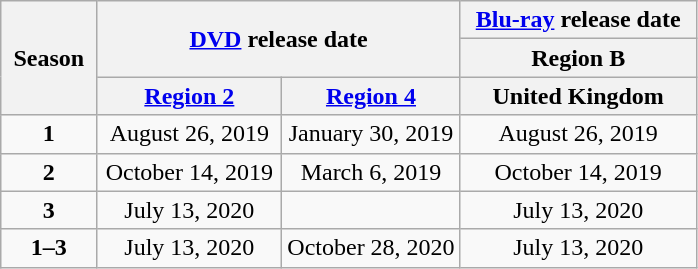<table class="wikitable" style="text-align:center">
<tr>
<th style="padding:0 8px;" rowspan="3">Season</th>
<th colspan="2" rowspan="2"><a href='#'>DVD</a> release date</th>
<th><a href='#'>Blu-ray</a> release date</th>
</tr>
<tr>
<th>Region B</th>
</tr>
<tr>
<th><a href='#'>Region 2</a></th>
<th><a href='#'>Region 4</a></th>
<th>United Kingdom</th>
</tr>
<tr>
<td><strong>1</strong></td>
<td style="padding: 0px 8px">August 26, 2019</td>
<td>January 30, 2019</td>
<td style="text-align:center; width:150px;">August 26, 2019</td>
</tr>
<tr>
<td><strong>2</strong></td>
<td>October 14, 2019</td>
<td>March 6, 2019</td>
<td>October 14, 2019</td>
</tr>
<tr>
<td><strong>3</strong></td>
<td>July 13, 2020</td>
<td></td>
<td>July 13, 2020</td>
</tr>
<tr>
<td><strong>1–3</strong></td>
<td>July 13, 2020</td>
<td>October 28, 2020</td>
<td>July 13, 2020</td>
</tr>
</table>
